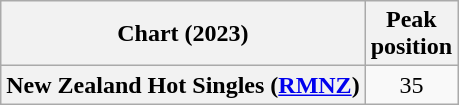<table class="wikitable plainrowheaders" style="text-align:center">
<tr>
<th scope="col">Chart (2023)</th>
<th scope="col">Peak<br>position</th>
</tr>
<tr>
<th scope="row">New Zealand Hot Singles (<a href='#'>RMNZ</a>)</th>
<td>35</td>
</tr>
</table>
